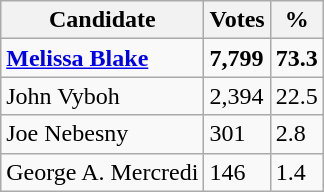<table class="wikitable">
<tr>
<th>Candidate</th>
<th>Votes</th>
<th>%</th>
</tr>
<tr>
<td><strong><a href='#'>Melissa Blake</a></strong></td>
<td><strong>7,799</strong></td>
<td><strong>73.3</strong></td>
</tr>
<tr>
<td>John Vyboh</td>
<td>2,394</td>
<td>22.5</td>
</tr>
<tr>
<td>Joe Nebesny</td>
<td>301</td>
<td>2.8</td>
</tr>
<tr>
<td>George A. Mercredi</td>
<td>146</td>
<td>1.4</td>
</tr>
</table>
